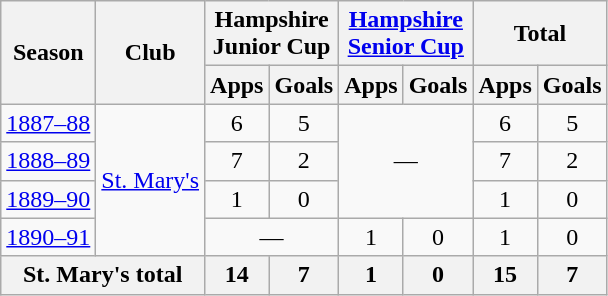<table class="wikitable" style="text-align:center">
<tr>
<th rowspan="2">Season</th>
<th rowspan="2">Club</th>
<th colspan="2">Hampshire<br>Junior Cup</th>
<th colspan="2"><a href='#'>Hampshire<br>Senior Cup</a></th>
<th colspan="2">Total</th>
</tr>
<tr>
<th>Apps</th>
<th>Goals</th>
<th>Apps</th>
<th>Goals</th>
<th>Apps</th>
<th>Goals</th>
</tr>
<tr>
<td><a href='#'>1887–88</a></td>
<td rowspan="4"><a href='#'>St. Mary's</a></td>
<td>6</td>
<td>5</td>
<td colspan="2" rowspan="3">—</td>
<td>6</td>
<td>5</td>
</tr>
<tr>
<td><a href='#'>1888–89</a></td>
<td>7</td>
<td>2</td>
<td>7</td>
<td>2</td>
</tr>
<tr>
<td><a href='#'>1889–90</a></td>
<td>1</td>
<td>0</td>
<td>1</td>
<td>0</td>
</tr>
<tr>
<td><a href='#'>1890–91</a></td>
<td colspan="2">—</td>
<td>1</td>
<td>0</td>
<td>1</td>
<td>0</td>
</tr>
<tr>
<th colspan="2">St. Mary's total</th>
<th>14</th>
<th>7</th>
<th>1</th>
<th>0</th>
<th>15</th>
<th>7</th>
</tr>
</table>
